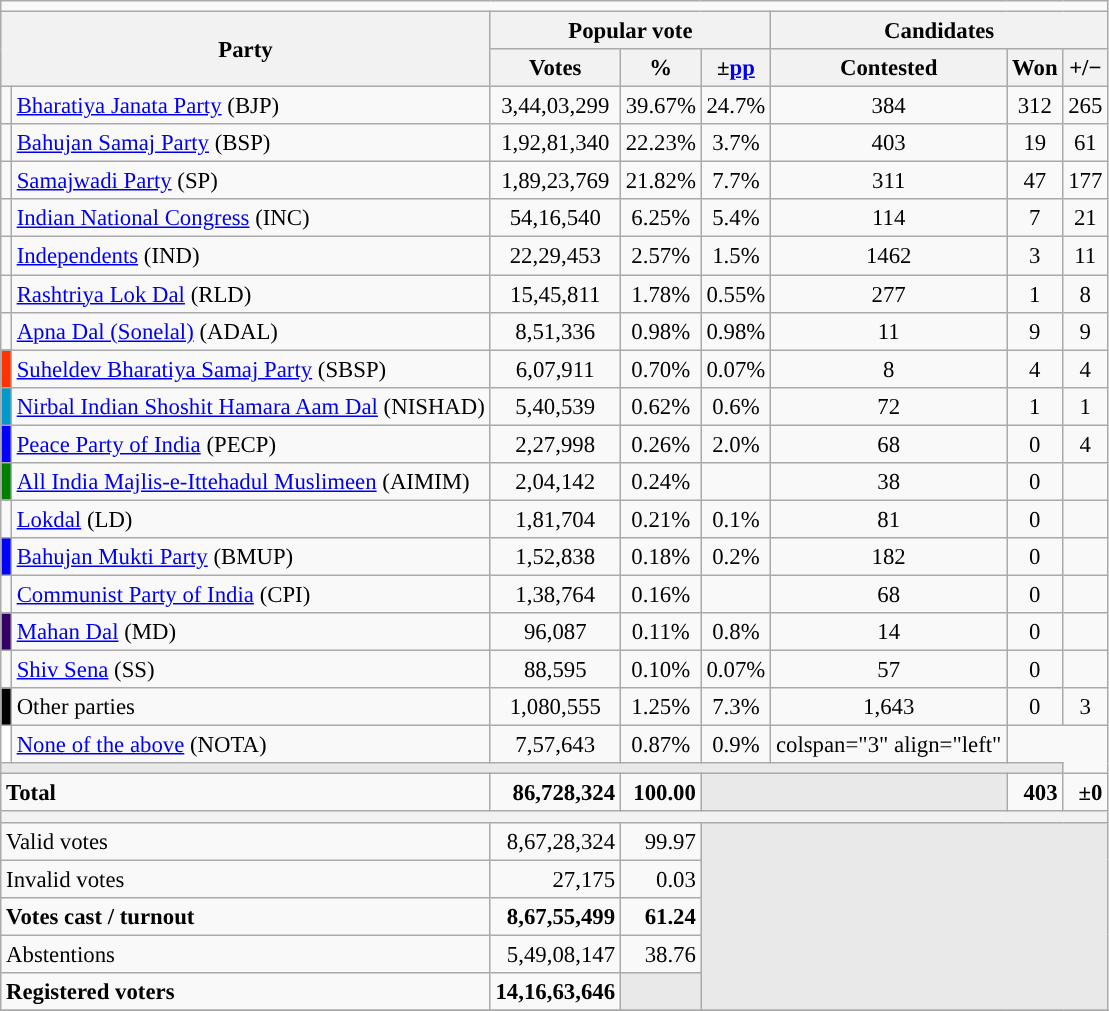<table class="wikitable" style="text-align:right; font-size:95%;">
<tr>
<td colspan="8" align=center></td>
</tr>
<tr style="background:#e9e9e9; text-align:center;">
<th colspan="2" rowspan="2">Party</th>
<th colspan="3">Popular vote</th>
<th colspan="3">Candidates</th>
</tr>
<tr>
<th>Votes</th>
<th><strong>%</strong></th>
<th><strong>±</strong><a href='#'>pp</a></th>
<th>Contested</th>
<th>Won</th>
<th><strong>+/−</strong></th>
</tr>
<tr>
<td></td>
<td style="text-align:left;"><a href='#'>Bharatiya Janata Party</a> (BJP)</td>
<td style="text-align:center;">3,44,03,299</td>
<td style="text-align:center;">39.67%</td>
<td style="text-align:center;">24.7%</td>
<td style="text-align:center;">384</td>
<td style="text-align:center;">312</td>
<td style="text-align:center;">265</td>
</tr>
<tr>
<td></td>
<td style="text-align:left;"><a href='#'>Bahujan Samaj Party</a> (BSP)</td>
<td style="text-align:center;">1,92,81,340</td>
<td style="text-align:center;">22.23%</td>
<td style="text-align:center;">3.7%</td>
<td style="text-align:center;">403</td>
<td style="text-align:center;">19</td>
<td style="text-align:center;">61</td>
</tr>
<tr>
<td></td>
<td style="text-align:left;"><a href='#'>Samajwadi Party</a> (SP)</td>
<td style="text-align:center;">1,89,23,769</td>
<td style="text-align:center;">21.82%</td>
<td style="text-align:center;">7.7%</td>
<td style="text-align:center;">311</td>
<td style="text-align:center;">47</td>
<td style="text-align:center;">177</td>
</tr>
<tr>
<td></td>
<td style="text-align:left;"><a href='#'>Indian National Congress</a> (INC)</td>
<td style="text-align:center;">54,16,540</td>
<td style="text-align:center;">6.25%</td>
<td style="text-align:center;">5.4%</td>
<td style="text-align:center;">114</td>
<td style="text-align:center;">7</td>
<td style="text-align:center;">21</td>
</tr>
<tr>
<td></td>
<td style="text-align:left;"><a href='#'>Independents</a> (IND)</td>
<td style="text-align:center;">22,29,453</td>
<td style="text-align:center;">2.57%</td>
<td style="text-align:center;">1.5%</td>
<td style="text-align:center;">1462</td>
<td style="text-align:center;">3</td>
<td style="text-align:center;">11</td>
</tr>
<tr>
<td></td>
<td style="text-align:left;"><a href='#'>Rashtriya Lok Dal</a> (RLD)</td>
<td style="text-align:center;">15,45,811</td>
<td style="text-align:center;">1.78%</td>
<td style="text-align:center;">0.55%</td>
<td style="text-align:center;">277</td>
<td style="text-align:center;">1</td>
<td style="text-align:center;">8</td>
</tr>
<tr>
<td></td>
<td style="text-align:left;"><a href='#'>Apna Dal (Sonelal)</a> (ADAL)</td>
<td style="text-align:center;">8,51,336</td>
<td style="text-align:center;">0.98%</td>
<td style="text-align:center;">0.98%</td>
<td style="text-align:center;">11</td>
<td style="text-align:center;">9</td>
<td style="text-align:center;">9</td>
</tr>
<tr>
<td style="background:#f30;"></td>
<td style="text-align:left;"><a href='#'>Suheldev Bharatiya Samaj Party</a> (SBSP)</td>
<td style="text-align:center;">6,07,911</td>
<td style="text-align:center;">0.70%</td>
<td style="text-align:center;">0.07%</td>
<td style="text-align:center;">8</td>
<td style="text-align:center;">4</td>
<td style="text-align:center;">4</td>
</tr>
<tr>
<td style="background:#09c;"></td>
<td style="text-align:left;"><a href='#'>Nirbal Indian Shoshit Hamara Aam Dal</a> (NISHAD)</td>
<td style="text-align:center;">5,40,539</td>
<td style="text-align:center;">0.62%</td>
<td style="text-align:center;">0.6%</td>
<td style="text-align:center;">72</td>
<td style="text-align:center;">1</td>
<td style="text-align:center;">1</td>
</tr>
<tr>
<td style="background:blue;"></td>
<td style="text-align:left;"><a href='#'>Peace Party of India</a> (PECP)</td>
<td style="text-align:center;">2,27,998</td>
<td style="text-align:center;">0.26%</td>
<td style="text-align:center;">2.0%</td>
<td style="text-align:center;">68</td>
<td style="text-align:center;">0</td>
<td style="text-align:center;">4</td>
</tr>
<tr>
<td style="background:green;"></td>
<td style="text-align:left;"><a href='#'>All India Majlis-e-Ittehadul Muslimeen</a> (AIMIM)</td>
<td style="text-align:center;">2,04,142</td>
<td style="text-align:center;">0.24%</td>
<td style="text-align:center;"></td>
<td style="text-align:center;">38</td>
<td style="text-align:center;">0</td>
<td style="text-align:center;"></td>
</tr>
<tr>
<td></td>
<td style="text-align:left;"><a href='#'>Lokdal</a> (LD)</td>
<td style="text-align:center;">1,81,704</td>
<td style="text-align:center;">0.21%</td>
<td style="text-align:center;">0.1%</td>
<td style="text-align:center;">81</td>
<td style="text-align:center;">0</td>
<td style="text-align:center;"></td>
</tr>
<tr>
<td style="background:blue;"></td>
<td style="text-align:left;"><a href='#'>Bahujan Mukti Party</a> (BMUP)</td>
<td style="text-align:center;">1,52,838</td>
<td style="text-align:center;">0.18%</td>
<td style="text-align:center;">0.2%</td>
<td style="text-align:center;">182</td>
<td style="text-align:center;">0</td>
<td style="text-align:center;"></td>
</tr>
<tr>
<td></td>
<td style="text-align:left;"><a href='#'>Communist Party of India</a> (CPI)</td>
<td style="text-align:center;">1,38,764</td>
<td style="text-align:center;">0.16%</td>
<td style="text-align:center;"></td>
<td style="text-align:center;">68</td>
<td style="text-align:center;">0</td>
<td style="text-align:center;"></td>
</tr>
<tr>
<td style="background:#306;"></td>
<td style="text-align:left;"><a href='#'>Mahan Dal</a> (MD)</td>
<td style="text-align:center;">96,087</td>
<td style="text-align:center;">0.11%</td>
<td style="text-align:center;">0.8%</td>
<td style="text-align:center;">14</td>
<td style="text-align:center;">0</td>
<td style="text-align:center;"></td>
</tr>
<tr>
<td></td>
<td style="text-align:left;"><a href='#'>Shiv Sena</a> (SS)</td>
<td style="text-align:center;">88,595</td>
<td style="text-align:center;">0.10%</td>
<td style="text-align:center;">0.07%</td>
<td style="text-align:center;">57</td>
<td style="text-align:center;">0</td>
<td style="text-align:center;"></td>
</tr>
<tr>
<td style="background:black;"></td>
<td style="text-align:left;">Other parties</td>
<td style="text-align:center;">1,080,555</td>
<td style="text-align:center;">1.25%</td>
<td style="text-align:center;">7.3%</td>
<td style="text-align:center;">1,643</td>
<td style="text-align:center;">0</td>
<td style="text-align:center;">3</td>
</tr>
<tr>
<td style="background:white;"></td>
<td style="text-align:left;"><a href='#'>None of the above</a> (NOTA)</td>
<td style="text-align:center;">7,57,643</td>
<td style="text-align:center;">0.87%</td>
<td style="text-align:center;"> 0.9%</td>
<td>colspan="3" align="left" </td>
</tr>
<tr>
<td colspan="7" style="background:#e9e9e9;"></td>
</tr>
<tr style="font-weight:bold;">
<td colspan="2" style="text-align:left;">Total</td>
<td>86,728,324</td>
<td>100.00</td>
<td colspan="2" style="background:#e9e9e9;"></td>
<td>403</td>
<td>±0</td>
</tr>
<tr>
<th colspan="9"></th>
</tr>
<tr>
<td style="text-align:left;" colspan="2">Valid votes</td>
<td align="right">8,67,28,324</td>
<td align="right">99.97</td>
<td colspan="4" rowspan="5" style="background-color:#E9E9E9"></td>
</tr>
<tr>
<td style="text-align:left;" colspan="2">Invalid votes</td>
<td align="right">27,175</td>
<td align="right">0.03</td>
</tr>
<tr>
<td style="text-align:left;" colspan="2"><strong>Votes cast / turnout</strong></td>
<td align="right"><strong>8,67,55,499</strong></td>
<td align="right"><strong>61.24</strong></td>
</tr>
<tr>
<td style="text-align:left;" colspan="2">Abstentions</td>
<td align="right">5,49,08,147</td>
<td align="right">38.76</td>
</tr>
<tr>
<td style="text-align:left;" colspan="2"><strong>Registered voters</strong></td>
<td align="right"><strong>14,16,63,646</strong></td>
<td colspan="1" style="background-color:#E9E9E9"></td>
</tr>
<tr>
</tr>
</table>
